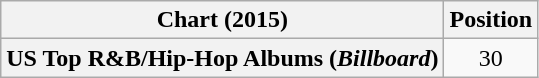<table class="wikitable plainrowheaders" style="text-align:center">
<tr>
<th scope="col">Chart (2015)</th>
<th scope="col">Position</th>
</tr>
<tr>
<th scope="row">US Top R&B/Hip-Hop Albums (<em>Billboard</em>)</th>
<td>30</td>
</tr>
</table>
